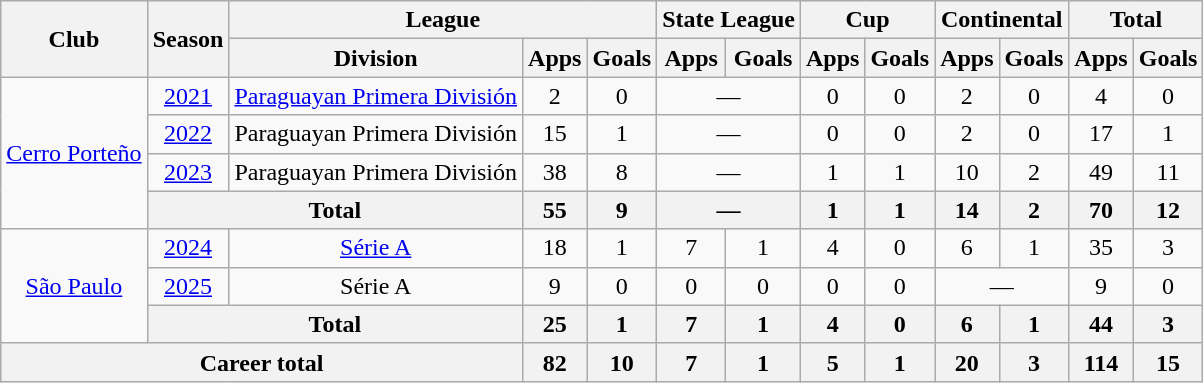<table class="wikitable", style="text-align:center">
<tr>
<th rowspan="2">Club</th>
<th rowspan="2">Season</th>
<th colspan="3">League</th>
<th colspan="2">State League</th>
<th colspan="2">Cup</th>
<th colspan="2">Continental</th>
<th colspan="2">Total</th>
</tr>
<tr>
<th>Division</th>
<th>Apps</th>
<th>Goals</th>
<th>Apps</th>
<th>Goals</th>
<th>Apps</th>
<th>Goals</th>
<th>Apps</th>
<th>Goals</th>
<th>Apps</th>
<th>Goals</th>
</tr>
<tr>
<td rowspan="4"><a href='#'>Cerro Porteño</a></td>
<td><a href='#'>2021</a></td>
<td><a href='#'>Paraguayan Primera División</a></td>
<td>2</td>
<td>0</td>
<td colspan="2">—</td>
<td>0</td>
<td>0</td>
<td>2</td>
<td>0</td>
<td>4</td>
<td>0</td>
</tr>
<tr>
<td><a href='#'>2022</a></td>
<td>Paraguayan Primera División</td>
<td>15</td>
<td>1</td>
<td colspan="2">—</td>
<td>0</td>
<td>0</td>
<td>2</td>
<td>0</td>
<td>17</td>
<td>1</td>
</tr>
<tr>
<td><a href='#'>2023</a></td>
<td>Paraguayan Primera División</td>
<td>38</td>
<td>8</td>
<td colspan="2">—</td>
<td>1</td>
<td>1</td>
<td>10</td>
<td>2</td>
<td>49</td>
<td>11</td>
</tr>
<tr>
<th colspan="2">Total</th>
<th>55</th>
<th>9</th>
<th colspan="2">—</th>
<th>1</th>
<th>1</th>
<th>14</th>
<th>2</th>
<th>70</th>
<th>12</th>
</tr>
<tr>
<td rowspan="3"><a href='#'>São Paulo</a></td>
<td><a href='#'>2024</a></td>
<td><a href='#'>Série A</a></td>
<td>18</td>
<td>1</td>
<td>7</td>
<td>1</td>
<td>4</td>
<td>0</td>
<td>6</td>
<td>1</td>
<td>35</td>
<td>3</td>
</tr>
<tr>
<td><a href='#'>2025</a></td>
<td>Série A</td>
<td>9</td>
<td>0</td>
<td>0</td>
<td>0</td>
<td>0</td>
<td>0</td>
<td colspan="2">—</td>
<td>9</td>
<td>0</td>
</tr>
<tr>
<th colspan="2">Total</th>
<th>25</th>
<th>1</th>
<th>7</th>
<th>1</th>
<th>4</th>
<th>0</th>
<th>6</th>
<th>1</th>
<th>44</th>
<th>3</th>
</tr>
<tr>
<th colspan="3">Career total</th>
<th>82</th>
<th>10</th>
<th>7</th>
<th>1</th>
<th>5</th>
<th>1</th>
<th>20</th>
<th>3</th>
<th>114</th>
<th>15</th>
</tr>
</table>
